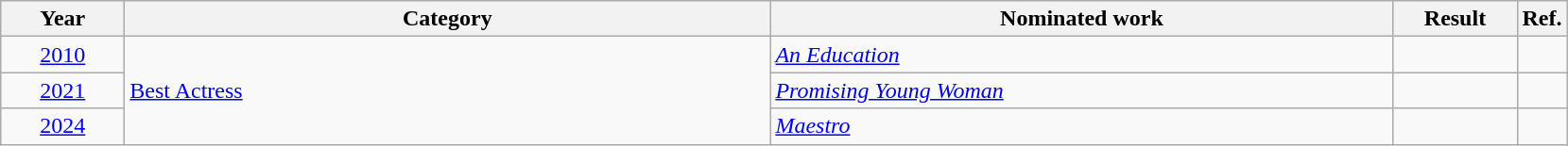<table class=wikitable>
<tr>
<th scope="col" style="width:5em;">Year</th>
<th scope="col" style="width:28em;">Category</th>
<th scope="col" style="width:27em;">Nominated work</th>
<th scope="col" style="width:5em;">Result</th>
<th>Ref.</th>
</tr>
<tr>
<td style="text-align:center;"><a href='#'>2010</a></td>
<td rowspan="3"><a href='#'>Best Actress</a></td>
<td><em><a href='#'>An Education</a></em></td>
<td></td>
<td style="text-align:center;"></td>
</tr>
<tr>
<td style="text-align:center;"><a href='#'>2021</a></td>
<td><em><a href='#'>Promising Young Woman</a></em></td>
<td></td>
<td style="text-align:center;"></td>
</tr>
<tr>
<td style="text-align:center;"><a href='#'>2024</a></td>
<td><em><a href='#'>Maestro</a></em></td>
<td></td>
<td style="text-align:center;"></td>
</tr>
</table>
